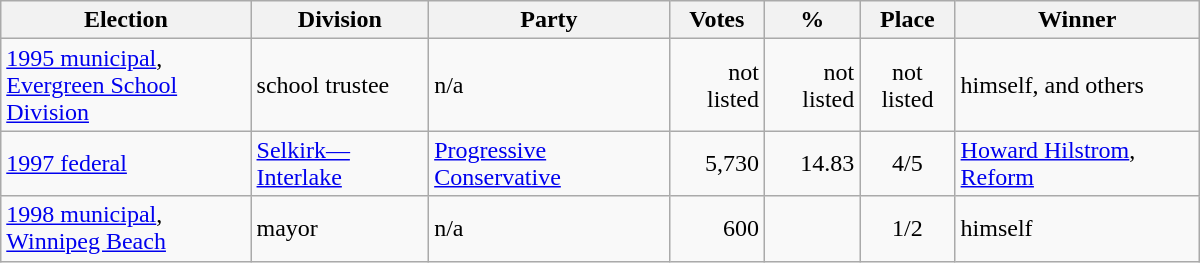<table class="wikitable" width="800">
<tr>
<th align="left">Election</th>
<th align="left">Division</th>
<th align="left">Party</th>
<th align="right">Votes</th>
<th align="right">%</th>
<th align="center">Place</th>
<th align="center">Winner</th>
</tr>
<tr>
<td align="left"><a href='#'>1995 municipal</a>,<br> <a href='#'>Evergreen School Division</a></td>
<td align="left">school trustee</td>
<td align="left">n/a</td>
<td align="right">not listed</td>
<td align="right">not listed</td>
<td align="center">not listed</td>
<td align="left">himself, and others</td>
</tr>
<tr>
<td align="left"><a href='#'>1997 federal</a></td>
<td align="left"><a href='#'>Selkirk—Interlake</a></td>
<td align="left"><a href='#'>Progressive Conservative</a></td>
<td align="right">5,730</td>
<td align="right">14.83</td>
<td align="center">4/5</td>
<td align="left"><a href='#'>Howard Hilstrom</a>, <a href='#'>Reform</a></td>
</tr>
<tr>
<td align="left"><a href='#'>1998 municipal</a>,<br> <a href='#'>Winnipeg Beach</a></td>
<td align="left">mayor</td>
<td align="left">n/a</td>
<td align="right">600</td>
<td align="right"></td>
<td align="center">1/2</td>
<td align="left">himself</td>
</tr>
</table>
